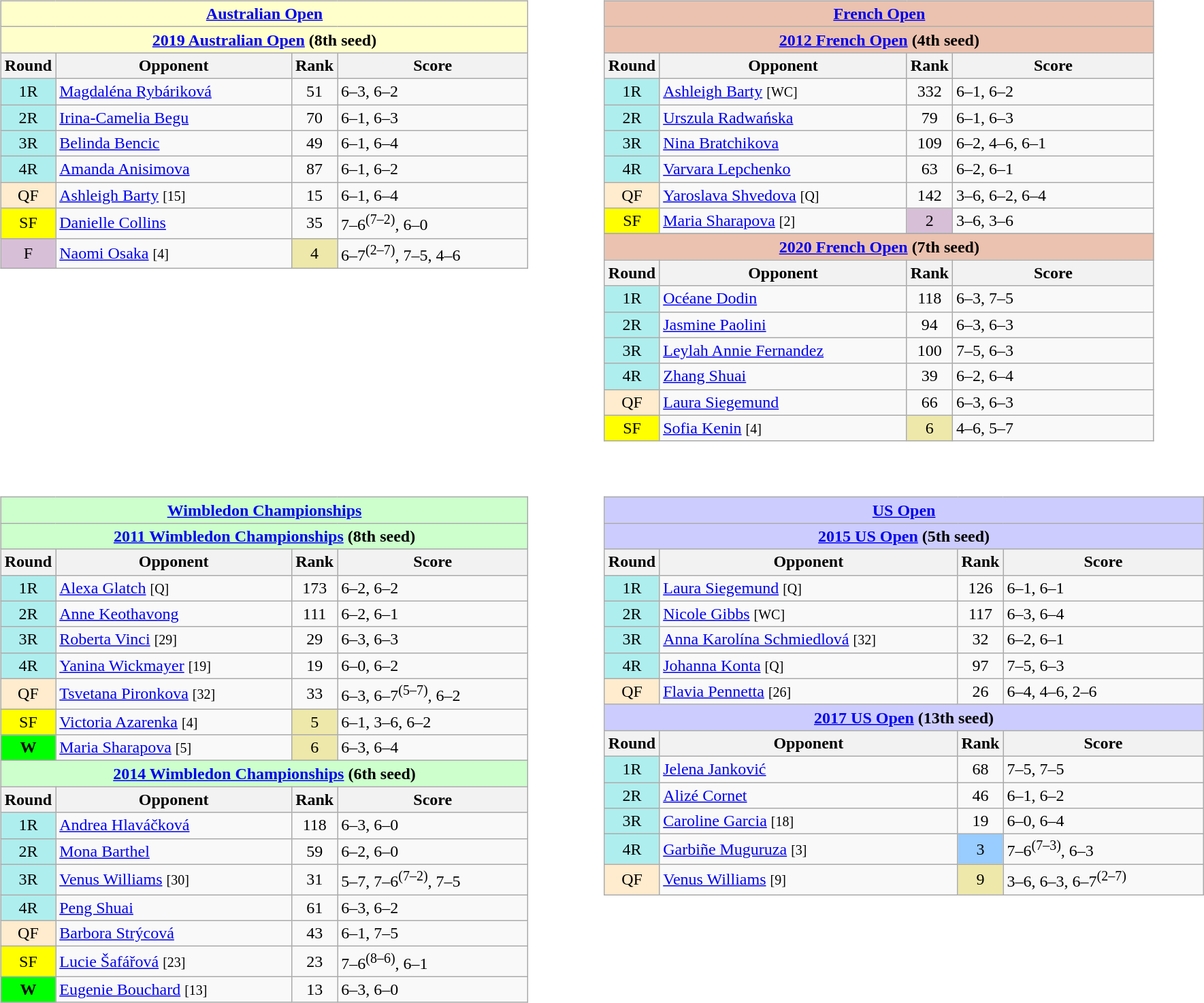<table style="width:95%">
<tr valign="top">
<td><br><table class="wikitable" style="float:left">
<tr>
<th colspan="4" style="background:#ffc;"><a href='#'>Australian Open</a></th>
</tr>
<tr>
<th colspan="4" style="background:#ffc;"><a href='#'>2019 Australian Open</a> (8th seed)</th>
</tr>
<tr>
<th width="40">Round</th>
<th width="235">Opponent</th>
<th width="20">Rank</th>
<th width="190">Score</th>
</tr>
<tr>
<td style="text-align:center; background:#afeeee;">1R</td>
<td> <a href='#'>Magdaléna Rybáriková</a></td>
<td style="text-align:center">51</td>
<td>6–3, 6–2</td>
</tr>
<tr>
<td style="text-align:center; background:#afeeee;">2R</td>
<td> <a href='#'>Irina-Camelia Begu</a></td>
<td style="text-align:center">70</td>
<td>6–1, 6–3</td>
</tr>
<tr>
<td style="text-align:center; background:#afeeee;">3R</td>
<td> <a href='#'>Belinda Bencic</a></td>
<td style="text-align:center">49</td>
<td>6–1, 6–4</td>
</tr>
<tr>
<td style="text-align:center; background:#afeeee;">4R</td>
<td> <a href='#'>Amanda Anisimova</a></td>
<td style="text-align:center">87</td>
<td>6–1, 6–2</td>
</tr>
<tr>
<td style="text-align:center; background:#ffebcd;">QF</td>
<td> <a href='#'>Ashleigh Barty</a> <small>[15]</small></td>
<td style="text-align:center">15</td>
<td>6–1, 6–4</td>
</tr>
<tr>
<td style="text-align:center; background:yellow;">SF</td>
<td> <a href='#'>Danielle Collins</a></td>
<td style="text-align:center">35</td>
<td>7–6<sup>(7–2)</sup>, 6–0</td>
</tr>
<tr>
<td style="text-align:center; background:thistle;">F</td>
<td> <a href='#'>Naomi Osaka</a> <small>[4]</small></td>
<td style="text-align:center; background:#EEE8AA">4</td>
<td>6–7<sup>(2–7)</sup>, 7–5, 4–6</td>
</tr>
</table>
</td>
<td><br><table style="width:50px">
<tr>
<td></td>
</tr>
</table>
</td>
<td><br><table class="wikitable" style="float:left">
<tr>
<th colspan="4" style="background:#ebc2af;"><a href='#'>French Open</a></th>
</tr>
<tr>
<th colspan="4" style="background:#ebc2af;"><a href='#'>2012 French Open</a> (4th seed)</th>
</tr>
<tr>
<th width="40">Round</th>
<th width="235">Opponent</th>
<th width="20">Rank</th>
<th width="190">Score</th>
</tr>
<tr>
<td style="text-align:center; background:#afeeee;">1R</td>
<td> <a href='#'>Ashleigh Barty</a> <small>[WC]</small></td>
<td style="text-align:center">332</td>
<td>6–1, 6–2</td>
</tr>
<tr>
<td style="text-align:center; background:#afeeee;">2R</td>
<td> <a href='#'>Urszula Radwańska</a></td>
<td style="text-align:center">79</td>
<td>6–1, 6–3</td>
</tr>
<tr>
<td style="text-align:center; background:#afeeee;">3R</td>
<td> <a href='#'>Nina Bratchikova</a></td>
<td style="text-align:center">109</td>
<td>6–2, 4–6, 6–1</td>
</tr>
<tr>
<td style="text-align:center; background:#afeeee;">4R</td>
<td> <a href='#'>Varvara Lepchenko</a></td>
<td style="text-align:center">63</td>
<td>6–2, 6–1</td>
</tr>
<tr>
<td style="text-align:center; background:#ffebcd;">QF</td>
<td> <a href='#'>Yaroslava Shvedova</a> <small>[Q]</small></td>
<td style="text-align:center">142</td>
<td>3–6, 6–2, 6–4</td>
</tr>
<tr>
<td style="text-align:center; background:yellow;">SF</td>
<td> <a href='#'>Maria Sharapova</a> <small>[2]</small></td>
<td style="text-align:center; background:thistle">2</td>
<td>3–6, 3–6</td>
</tr>
<tr>
</tr>
<tr>
<th colspan="4" style="background:#ebc2af;"><a href='#'>2020 French Open</a> (7th seed)</th>
</tr>
<tr>
<th width="40">Round</th>
<th width="235">Opponent</th>
<th width="20">Rank</th>
<th width="190">Score</th>
</tr>
<tr>
<td style="text-align:center; background:#afeeee;">1R</td>
<td> <a href='#'>Océane Dodin</a></td>
<td style="text-align:center">118</td>
<td>6–3, 7–5</td>
</tr>
<tr>
<td style="text-align:center; background:#afeeee;">2R</td>
<td> <a href='#'>Jasmine Paolini</a></td>
<td style="text-align:center">94</td>
<td>6–3, 6–3</td>
</tr>
<tr>
<td style="text-align:center; background:#afeeee;">3R</td>
<td> <a href='#'>Leylah Annie Fernandez</a></td>
<td style="text-align:center">100</td>
<td>7–5, 6–3</td>
</tr>
<tr>
<td style="text-align:center; background:#afeeee;">4R</td>
<td> <a href='#'>Zhang Shuai</a></td>
<td style="text-align:center">39</td>
<td>6–2, 6–4</td>
</tr>
<tr>
<td style="text-align:center; background:#ffebcd;">QF</td>
<td> <a href='#'>Laura Siegemund</a></td>
<td style="text-align:center">66</td>
<td>6–3, 6–3</td>
</tr>
<tr>
<td style="text-align:center; background:yellow;">SF</td>
<td> <a href='#'>Sofia Kenin</a> <small>[4]</small></td>
<td style="text-align:center; background:#EEE8AA">6</td>
<td>4–6, 5–7</td>
</tr>
</table>
</td>
</tr>
<tr valign="top">
<td><br><table class="wikitable" style="float:left">
<tr>
<th colspan="4" style="background:#cfc;"><a href='#'>Wimbledon Championships</a></th>
</tr>
<tr>
<th colspan="4" style="background:#cfc;"><a href='#'>2011 Wimbledon Championships</a> (8th seed)</th>
</tr>
<tr>
<th width="40">Round</th>
<th width="235">Opponent</th>
<th width="20">Rank</th>
<th width="190">Score</th>
</tr>
<tr>
<td style="text-align:center; background:#afeeee;">1R</td>
<td> <a href='#'>Alexa Glatch</a> <small>[Q]</small></td>
<td style="text-align:center">173</td>
<td>6–2, 6–2</td>
</tr>
<tr>
<td style="text-align:center; background:#afeeee;">2R</td>
<td> <a href='#'>Anne Keothavong</a></td>
<td style="text-align:center">111</td>
<td>6–2, 6–1</td>
</tr>
<tr>
<td style="text-align:center; background:#afeeee;">3R</td>
<td> <a href='#'>Roberta Vinci</a> <small>[29]</small></td>
<td style="text-align:center">29</td>
<td>6–3, 6–3</td>
</tr>
<tr>
<td style="text-align:center; background:#afeeee;">4R</td>
<td> <a href='#'>Yanina Wickmayer</a> <small>[19]</small></td>
<td style="text-align:center">19</td>
<td>6–0, 6–2</td>
</tr>
<tr>
<td style="text-align:center; background:#ffebcd;">QF</td>
<td> <a href='#'>Tsvetana Pironkova</a> <small>[32]</small></td>
<td style="text-align:center">33</td>
<td>6–3, 6–7<sup>(5–7)</sup>, 6–2</td>
</tr>
<tr>
<td style="text-align:center; background:yellow;">SF</td>
<td> <a href='#'>Victoria Azarenka</a> <small>[4]</small></td>
<td style="text-align:center; background:#EEE8AA">5</td>
<td>6–1, 3–6, 6–2</td>
</tr>
<tr>
<td style="text-align:center; background:lime;"><strong>W</strong></td>
<td> <a href='#'>Maria Sharapova</a> <small>[5]</small></td>
<td style="text-align:center; background:#EEE8AA">6</td>
<td>6–3, 6–4</td>
</tr>
<tr>
<th colspan="4" style="background:#cfc;"><a href='#'>2014 Wimbledon Championships</a> (6th seed)</th>
</tr>
<tr>
<th width="40">Round</th>
<th width="235">Opponent</th>
<th width="20">Rank</th>
<th width="190">Score</th>
</tr>
<tr>
<td style="text-align:center; background:#afeeee;">1R</td>
<td> <a href='#'>Andrea Hlaváčková</a></td>
<td style="text-align:center">118</td>
<td>6–3, 6–0</td>
</tr>
<tr>
<td style="text-align:center; background:#afeeee;">2R</td>
<td> <a href='#'>Mona Barthel</a></td>
<td style="text-align:center">59</td>
<td>6–2, 6–0</td>
</tr>
<tr>
<td style="text-align:center; background:#afeeee;">3R</td>
<td> <a href='#'>Venus Williams</a> <small>[30]</small></td>
<td style="text-align:center">31</td>
<td>5–7, 7–6<sup>(7–2)</sup>, 7–5</td>
</tr>
<tr>
<td style="text-align:center; background:#afeeee;">4R</td>
<td> <a href='#'>Peng Shuai</a></td>
<td style="text-align:center">61</td>
<td>6–3, 6–2</td>
</tr>
<tr>
<td style="text-align:center; background:#ffebcd;">QF</td>
<td> <a href='#'>Barbora Strýcová</a></td>
<td style="text-align:center">43</td>
<td>6–1, 7–5</td>
</tr>
<tr>
<td style="text-align:center; background:yellow;">SF</td>
<td> <a href='#'>Lucie Šafářová</a> <small>[23]</small></td>
<td style="text-align:center">23</td>
<td>7–6<sup>(8–6)</sup>, 6–1</td>
</tr>
<tr>
<td style="text-align:center; background:lime;"><strong>W</strong></td>
<td> <a href='#'>Eugenie Bouchard</a> <small>[13]</small></td>
<td style="text-align:center">13</td>
<td>6–3, 6–0</td>
</tr>
</table>
</td>
<td><br><table>
<tr>
<td></td>
</tr>
</table>
</td>
<td><br><table class="wikitable" style="float:left">
<tr>
<th colspan="4" style="background:#ccf;"><a href='#'>US Open</a></th>
</tr>
<tr>
<th colspan="4" style="background:#ccf;"><a href='#'>2015 US Open</a> (5th seed)</th>
</tr>
<tr>
<th width="40">Round</th>
<th width="235">Opponent</th>
<th width="20">Rank</th>
<th width="190">Score</th>
</tr>
<tr>
<td style="text-align:center; background:#afeeee;">1R</td>
<td> <a href='#'>Laura Siegemund</a> <small>[Q]</small></td>
<td style="text-align:center">126</td>
<td>6–1, 6–1</td>
</tr>
<tr>
<td style="text-align:center; background:#afeeee;">2R</td>
<td> <a href='#'>Nicole Gibbs</a> <small>[WC]</small></td>
<td style="text-align:center">117</td>
<td>6–3, 6–4</td>
</tr>
<tr>
<td style="text-align:center; background:#afeeee;">3R</td>
<td> <a href='#'>Anna Karolína Schmiedlová</a> <small>[32]</small></td>
<td style="text-align:center">32</td>
<td>6–2, 6–1</td>
</tr>
<tr>
<td style="text-align:center; background:#afeeee;">4R</td>
<td> <a href='#'>Johanna Konta</a> <small>[Q]</small></td>
<td style="text-align:center">97</td>
<td>7–5, 6–3</td>
</tr>
<tr>
<td style="text-align:center; background:#ffebcd;">QF</td>
<td> <a href='#'>Flavia Pennetta</a> <small>[26]</small></td>
<td style="text-align:center">26</td>
<td>6–4, 4–6, 2–6</td>
</tr>
<tr>
<th colspan="4" style="background:#ccf;"><a href='#'>2017 US Open</a> (13th seed)</th>
</tr>
<tr>
<th width="40">Round</th>
<th width="300">Opponent</th>
<th width="20">Rank</th>
<th width="200">Score</th>
</tr>
<tr>
<td style="text-align:center; background:#afeeee;">1R</td>
<td> <a href='#'>Jelena Janković</a></td>
<td style="text-align:center">68</td>
<td>7–5, 7–5</td>
</tr>
<tr>
<td style="text-align:center; background:#afeeee;">2R</td>
<td> <a href='#'>Alizé Cornet</a></td>
<td style="text-align:center">46</td>
<td>6–1, 6–2</td>
</tr>
<tr>
<td style="text-align:center; background:#afeeee;">3R</td>
<td> <a href='#'>Caroline Garcia</a> <small>[18]</small></td>
<td style="text-align:center">19</td>
<td>6–0, 6–4</td>
</tr>
<tr>
<td style="text-align:center; background:#afeeee;">4R</td>
<td> <a href='#'>Garbiñe Muguruza</a> <small>[3]</small></td>
<td style="text-align:center; background:#99ccff">3</td>
<td>7–6<sup>(7–3)</sup>, 6–3</td>
</tr>
<tr>
<td style="text-align:center; background:#ffebcd;">QF</td>
<td> <a href='#'>Venus Williams</a> <small>[9]</small></td>
<td style="text-align:center; background:#EEE8AA">9</td>
<td>3–6, 6–3, 6–7<sup>(2–7)</sup></td>
</tr>
</table>
</td>
</tr>
</table>
